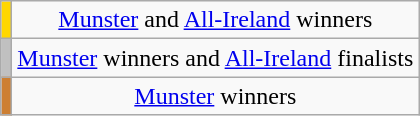<table class="wikitable" style="text-align:center;">
<tr>
<td style="background-color:#FFD700"></td>
<td><a href='#'>Munster</a> and <a href='#'>All-Ireland</a> winners</td>
</tr>
<tr>
<td style="background-color:#C0C0C0"></td>
<td><a href='#'>Munster</a> winners and <a href='#'>All-Ireland</a> finalists</td>
</tr>
<tr>
<td style="background-color:#CD7F32"></td>
<td><a href='#'>Munster</a> winners</td>
</tr>
</table>
